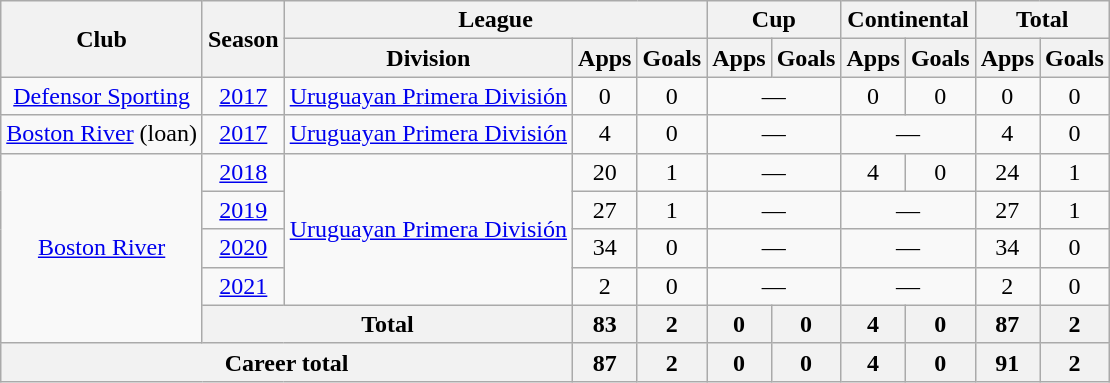<table class="wikitable" Style="text-align: center">
<tr>
<th rowspan="2">Club</th>
<th rowspan="2">Season</th>
<th colspan="3">League</th>
<th colspan="2">Cup</th>
<th colspan="2">Continental</th>
<th colspan="2">Total</th>
</tr>
<tr>
<th>Division</th>
<th>Apps</th>
<th>Goals</th>
<th>Apps</th>
<th>Goals</th>
<th>Apps</th>
<th>Goals</th>
<th>Apps</th>
<th>Goals</th>
</tr>
<tr>
<td rowspan="1"><a href='#'>Defensor Sporting</a></td>
<td><a href='#'>2017</a></td>
<td rowspan="1"><a href='#'>Uruguayan Primera División</a></td>
<td>0</td>
<td>0</td>
<td colspan="2">—</td>
<td>0</td>
<td>0</td>
<td>0</td>
<td>0</td>
</tr>
<tr>
<td rowspan="1"><a href='#'>Boston River</a> (loan)</td>
<td><a href='#'>2017</a></td>
<td rowspan="1"><a href='#'>Uruguayan Primera División</a></td>
<td>4</td>
<td>0</td>
<td colspan="2">—</td>
<td colspan="2">—</td>
<td>4</td>
<td>0</td>
</tr>
<tr>
<td rowspan="5"><a href='#'>Boston River</a></td>
<td><a href='#'>2018</a></td>
<td rowspan="4"><a href='#'>Uruguayan Primera División</a></td>
<td>20</td>
<td>1</td>
<td colspan="2">—</td>
<td>4</td>
<td>0</td>
<td>24</td>
<td>1</td>
</tr>
<tr>
<td><a href='#'>2019</a></td>
<td>27</td>
<td>1</td>
<td colspan="2">—</td>
<td colspan="2">—</td>
<td>27</td>
<td>1</td>
</tr>
<tr>
<td><a href='#'>2020</a></td>
<td>34</td>
<td>0</td>
<td colspan="2">—</td>
<td colspan="2">—</td>
<td>34</td>
<td>0</td>
</tr>
<tr>
<td><a href='#'>2021</a></td>
<td>2</td>
<td>0</td>
<td colspan="2">—</td>
<td colspan="2">—</td>
<td>2</td>
<td>0</td>
</tr>
<tr>
<th colspan="2">Total</th>
<th>83</th>
<th>2</th>
<th>0</th>
<th>0</th>
<th>4</th>
<th>0</th>
<th>87</th>
<th>2</th>
</tr>
<tr>
<th colspan="3">Career total</th>
<th>87</th>
<th>2</th>
<th>0</th>
<th>0</th>
<th>4</th>
<th>0</th>
<th>91</th>
<th>2</th>
</tr>
</table>
